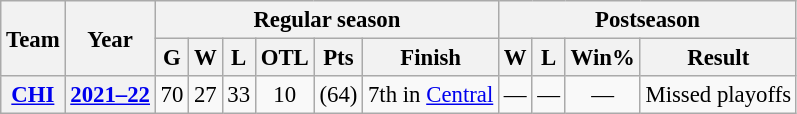<table class="wikitable" style="font-size:95%; text-align:center;">
<tr>
<th rowspan="2">Team</th>
<th rowspan="2">Year</th>
<th colspan="6">Regular season</th>
<th colspan="5">Postseason</th>
</tr>
<tr>
<th>G</th>
<th>W</th>
<th>L</th>
<th>OTL</th>
<th>Pts</th>
<th>Finish</th>
<th>W</th>
<th>L</th>
<th>Win%</th>
<th>Result</th>
</tr>
<tr>
<th><a href='#'>CHI</a></th>
<th><a href='#'>2021–22</a></th>
<td>70</td>
<td>27</td>
<td>33</td>
<td>10</td>
<td>(64)</td>
<td>7th in <a href='#'>Central</a></td>
<td>—</td>
<td>—</td>
<td>—</td>
<td>Missed playoffs</td>
</tr>
</table>
